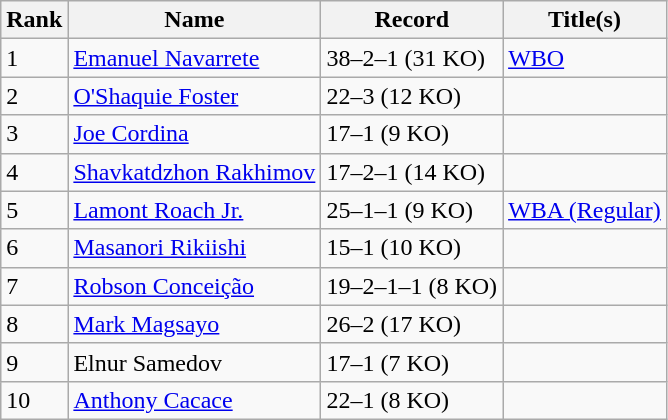<table class="wikitable sortable">
<tr>
<th>Rank</th>
<th>Name</th>
<th>Record</th>
<th>Title(s)</th>
</tr>
<tr>
<td>1</td>
<td><a href='#'>Emanuel Navarrete</a></td>
<td>38–2–1 (31 KO)</td>
<td><a href='#'>WBO</a></td>
</tr>
<tr>
<td>2</td>
<td><a href='#'>O'Shaquie Foster</a></td>
<td>22–3 (12 KO)</td>
<td></td>
</tr>
<tr>
<td>3</td>
<td><a href='#'>Joe Cordina</a></td>
<td>17–1 (9 KO)</td>
<td></td>
</tr>
<tr>
<td>4</td>
<td><a href='#'>Shavkatdzhon Rakhimov</a></td>
<td>17–2–1 (14 KO)</td>
<td></td>
</tr>
<tr>
<td>5</td>
<td><a href='#'>Lamont Roach Jr.</a></td>
<td>25–1–1 (9 KO)</td>
<td><a href='#'>WBA (Regular)</a></td>
</tr>
<tr>
<td>6</td>
<td><a href='#'>Masanori Rikiishi</a></td>
<td>15–1 (10 KO)</td>
<td></td>
</tr>
<tr>
<td>7</td>
<td><a href='#'>Robson Conceição</a></td>
<td>19–2–1–1 (8 KO)</td>
<td></td>
</tr>
<tr>
<td>8</td>
<td><a href='#'>Mark Magsayo</a></td>
<td>26–2 (17 KO)</td>
<td></td>
</tr>
<tr>
<td>9</td>
<td>Elnur Samedov</td>
<td>17–1 (7 KO)</td>
<td></td>
</tr>
<tr>
<td>10</td>
<td><a href='#'>Anthony Cacace</a></td>
<td>22–1 (8 KO)</td>
<td></td>
</tr>
</table>
